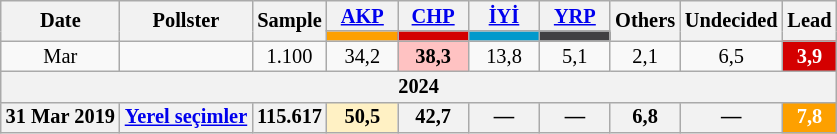<table class="wikitable mw-collapsible" style="text-align:center; font-size:85%; line-height:14px;">
<tr>
<th rowspan="2">Date</th>
<th rowspan="2">Pollster</th>
<th rowspan="2">Sample</th>
<th style="width:3em;"><a href='#'>AKP</a></th>
<th style="width:3em;"><a href='#'>CHP</a></th>
<th style="width:3em;"><a href='#'>İYİ</a></th>
<th style="width:3em;"><a href='#'>YRP</a></th>
<th rowspan="2">Others</th>
<th rowspan="2">Undecided</th>
<th rowspan="2">Lead</th>
</tr>
<tr>
<th style="background:#fda000;"></th>
<th style="background:#d40000;"></th>
<th style="background:#0099cc;"></th>
<th style="background:#414042;"></th>
</tr>
<tr>
<td>Mar</td>
<td></td>
<td>1.100</td>
<td>34,2</td>
<td style="background:#FFC2C2"><strong>38,3</strong></td>
<td>13,8</td>
<td>5,1</td>
<td>2,1</td>
<td>6,5</td>
<th style="background:#d40000; color:white;">3,9</th>
</tr>
<tr>
<th colspan="10">2024</th>
</tr>
<tr>
<th>31 Mar 2019</th>
<th><a href='#'>Yerel seçimler</a></th>
<th>115.617</th>
<th style="background:#FFF1C4">50,5</th>
<th>42,7</th>
<th>—</th>
<th>—</th>
<th>6,8</th>
<th>—</th>
<th style="background:#fda000; color:white;">7,8</th>
</tr>
</table>
